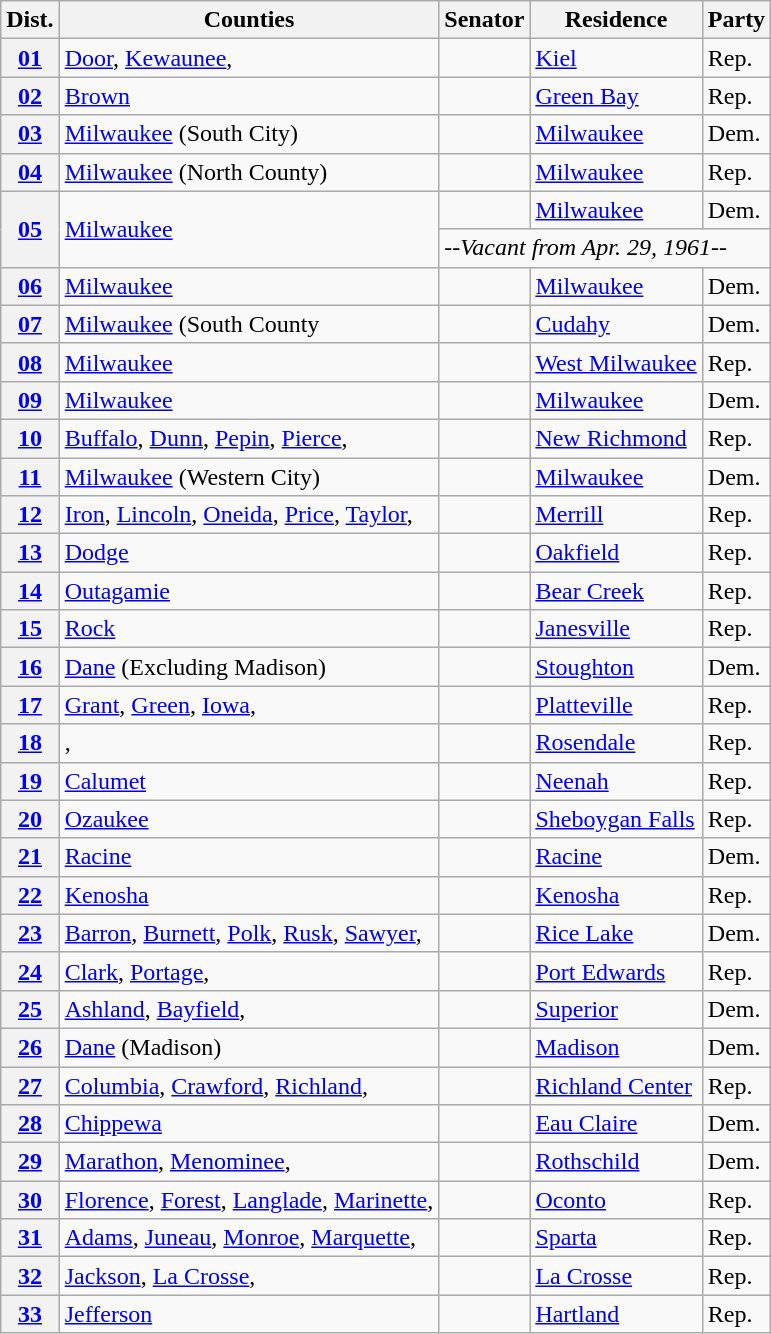<table class="wikitable sortable">
<tr>
<th>Dist.</th>
<th>Counties</th>
<th>Senator</th>
<th>Residence</th>
<th>Party</th>
</tr>
<tr>
<th><a href='#'>01</a></th>
<td><a href='#'>Door</a>, <a href='#'>Kewaunee</a>, </td>
<td></td>
<td><a href='#'>Kiel</a></td>
<td>Rep.</td>
</tr>
<tr>
<th><a href='#'>02</a></th>
<td><a href='#'>Brown</a></td>
<td></td>
<td><a href='#'>Green Bay</a></td>
<td>Rep.</td>
</tr>
<tr>
<th><a href='#'>03</a></th>
<td><a href='#'>Milwaukee</a> (South City)</td>
<td></td>
<td><a href='#'>Milwaukee</a></td>
<td>Dem.</td>
</tr>
<tr>
<th><a href='#'>04</a></th>
<td><a href='#'>Milwaukee</a> (North County)</td>
<td></td>
<td><a href='#'>Milwaukee</a></td>
<td>Rep.</td>
</tr>
<tr>
<th rowspan="2"><a href='#'>05</a></th>
<td rowspan="2"><a href='#'>Milwaukee</a> </td>
<td> </td>
<td><a href='#'>Milwaukee</a></td>
<td>Dem.</td>
</tr>
<tr>
<td colspan="3"><em>--Vacant from Apr. 29, 1961--</em></td>
</tr>
<tr>
<th><a href='#'>06</a></th>
<td><a href='#'>Milwaukee</a> </td>
<td> </td>
<td><a href='#'>Milwaukee</a></td>
<td>Dem.</td>
</tr>
<tr>
<th><a href='#'>07</a></th>
<td><a href='#'>Milwaukee</a> (South County </td>
<td></td>
<td><a href='#'>Cudahy</a></td>
<td>Dem.</td>
</tr>
<tr>
<th><a href='#'>08</a></th>
<td><a href='#'>Milwaukee</a> </td>
<td></td>
<td><a href='#'>West Milwaukee</a></td>
<td>Rep.</td>
</tr>
<tr>
<th><a href='#'>09</a></th>
<td><a href='#'>Milwaukee</a> </td>
<td></td>
<td><a href='#'>Milwaukee</a></td>
<td>Dem.</td>
</tr>
<tr>
<th><a href='#'>10</a></th>
<td><a href='#'>Buffalo</a>, <a href='#'>Dunn</a>, <a href='#'>Pepin</a>, <a href='#'>Pierce</a>, </td>
<td></td>
<td><a href='#'>New Richmond</a></td>
<td>Rep.</td>
</tr>
<tr>
<th><a href='#'>11</a></th>
<td><a href='#'>Milwaukee</a> (Western City)</td>
<td></td>
<td><a href='#'>Milwaukee</a></td>
<td>Dem.</td>
</tr>
<tr>
<th><a href='#'>12</a></th>
<td><a href='#'>Iron</a>, <a href='#'>Lincoln</a>, <a href='#'>Oneida</a>,  <a href='#'>Price</a>, <a href='#'>Taylor</a>, </td>
<td></td>
<td><a href='#'>Merrill</a></td>
<td>Rep.</td>
</tr>
<tr>
<th><a href='#'>13</a></th>
<td><a href='#'>Dodge</a> </td>
<td></td>
<td><a href='#'>Oakfield</a></td>
<td>Rep.</td>
</tr>
<tr>
<th><a href='#'>14</a></th>
<td><a href='#'>Outagamie</a> </td>
<td></td>
<td><a href='#'>Bear Creek</a></td>
<td>Rep.</td>
</tr>
<tr>
<th><a href='#'>15</a></th>
<td><a href='#'>Rock</a></td>
<td></td>
<td><a href='#'>Janesville</a></td>
<td>Rep.</td>
</tr>
<tr>
<th><a href='#'>16</a></th>
<td><a href='#'>Dane</a> (Excluding Madison)</td>
<td></td>
<td><a href='#'>Stoughton</a></td>
<td>Dem.</td>
</tr>
<tr>
<th><a href='#'>17</a></th>
<td><a href='#'>Grant</a>, <a href='#'>Green</a>, <a href='#'>Iowa</a>, </td>
<td></td>
<td><a href='#'>Platteville</a></td>
<td>Rep.</td>
</tr>
<tr>
<th><a href='#'>18</a></th>
<td>,  </td>
<td></td>
<td><a href='#'>Rosendale</a></td>
<td>Rep.</td>
</tr>
<tr>
<th><a href='#'>19</a></th>
<td><a href='#'>Calumet</a> </td>
<td></td>
<td><a href='#'>Neenah</a></td>
<td>Rep.</td>
</tr>
<tr>
<th><a href='#'>20</a></th>
<td><a href='#'>Ozaukee</a> </td>
<td></td>
<td><a href='#'>Sheboygan Falls</a></td>
<td>Rep.</td>
</tr>
<tr>
<th><a href='#'>21</a></th>
<td><a href='#'>Racine</a></td>
<td></td>
<td><a href='#'>Racine</a></td>
<td>Dem.</td>
</tr>
<tr>
<th><a href='#'>22</a></th>
<td><a href='#'>Kenosha</a> </td>
<td></td>
<td><a href='#'>Kenosha</a></td>
<td>Rep.</td>
</tr>
<tr>
<th><a href='#'>23</a></th>
<td><a href='#'>Barron</a>, <a href='#'>Burnett</a>, <a href='#'>Polk</a>, <a href='#'>Rusk</a>, <a href='#'>Sawyer</a>, </td>
<td></td>
<td><a href='#'>Rice Lake</a></td>
<td>Dem.</td>
</tr>
<tr>
<th><a href='#'>24</a></th>
<td><a href='#'>Clark</a>, <a href='#'>Portage</a>, </td>
<td></td>
<td><a href='#'>Port Edwards</a></td>
<td>Rep.</td>
</tr>
<tr>
<th><a href='#'>25</a></th>
<td><a href='#'>Ashland</a>, <a href='#'>Bayfield</a>, </td>
<td> </td>
<td><a href='#'>Superior</a></td>
<td>Dem.</td>
</tr>
<tr>
<th><a href='#'>26</a></th>
<td><a href='#'>Dane</a> (Madison)</td>
<td></td>
<td><a href='#'>Madison</a></td>
<td>Dem.</td>
</tr>
<tr>
<th><a href='#'>27</a></th>
<td><a href='#'>Columbia</a>, <a href='#'>Crawford</a>, <a href='#'>Richland</a>, </td>
<td></td>
<td><a href='#'>Richland Center</a></td>
<td>Rep.</td>
</tr>
<tr>
<th><a href='#'>28</a></th>
<td><a href='#'>Chippewa</a> </td>
<td></td>
<td><a href='#'>Eau Claire</a></td>
<td>Dem.</td>
</tr>
<tr>
<th><a href='#'>29</a></th>
<td><a href='#'>Marathon</a>, <a href='#'>Menominee</a>, </td>
<td></td>
<td><a href='#'>Rothschild</a></td>
<td>Dem.</td>
</tr>
<tr>
<th><a href='#'>30</a></th>
<td><a href='#'>Florence</a>, <a href='#'>Forest</a>, <a href='#'>Langlade</a>, <a href='#'>Marinette</a>, </td>
<td></td>
<td><a href='#'>Oconto</a></td>
<td>Rep.</td>
</tr>
<tr>
<th><a href='#'>31</a></th>
<td><a href='#'>Adams</a>, <a href='#'>Juneau</a>, <a href='#'>Monroe</a>,  <a href='#'>Marquette</a>, </td>
<td></td>
<td><a href='#'>Sparta</a></td>
<td>Rep.</td>
</tr>
<tr>
<th><a href='#'>32</a></th>
<td><a href='#'>Jackson</a>, <a href='#'>La Crosse</a>, </td>
<td></td>
<td><a href='#'>La Crosse</a></td>
<td>Rep.</td>
</tr>
<tr>
<th><a href='#'>33</a></th>
<td><a href='#'>Jefferson</a> </td>
<td></td>
<td><a href='#'>Hartland</a></td>
<td>Rep.</td>
</tr>
</table>
